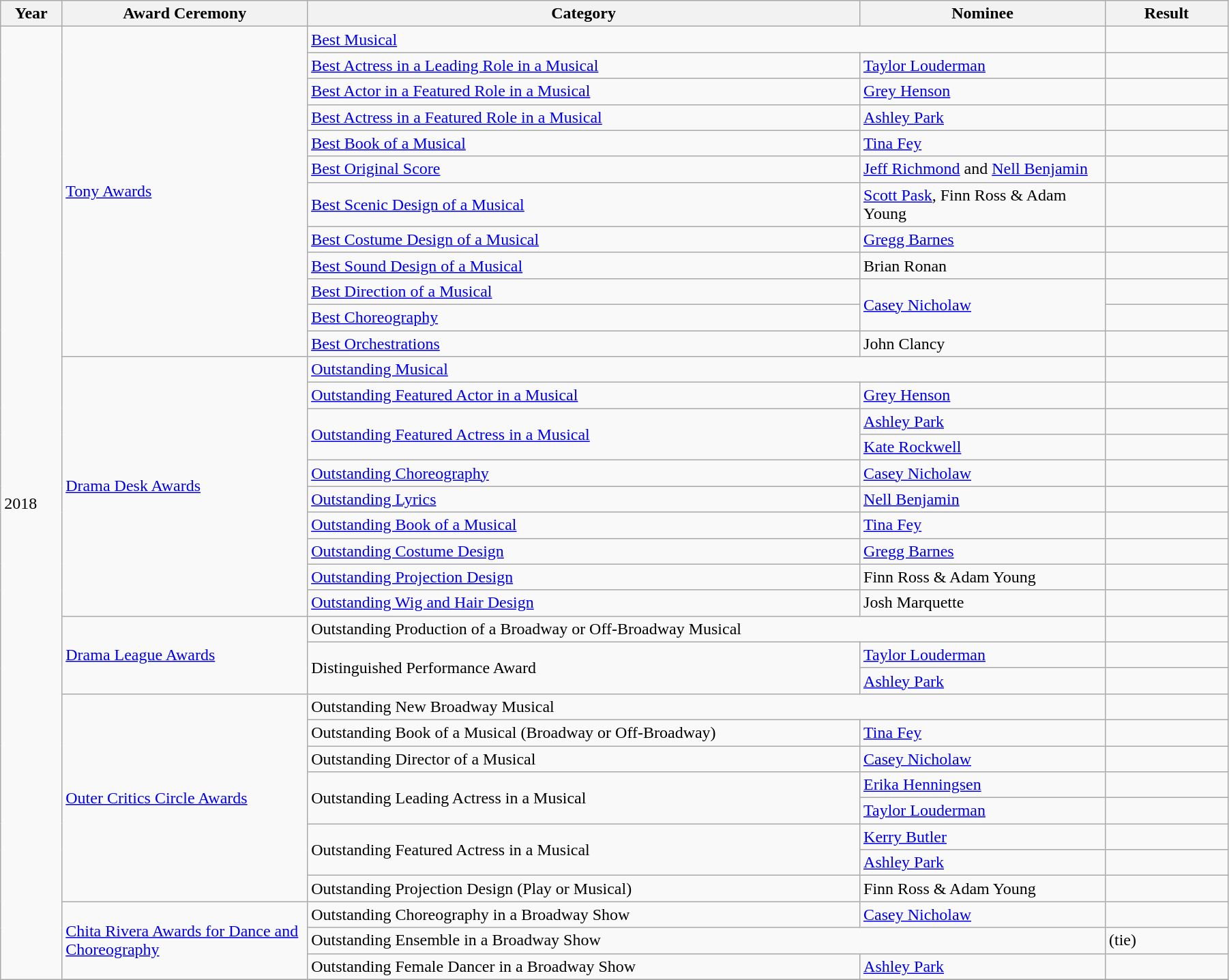<table class="wikitable" width="95%">
<tr>
<th width="5%">Year</th>
<th width="20%">Award Ceremony</th>
<th width="45%">Category</th>
<th width="20%">Nominee</th>
<th width="10%">Result</th>
</tr>
<tr>
<td rowspan="53">2018</td>
<td rowspan="12"><a href='#'>Tony Awards</a></td>
<td colspan="2"><a href='#'>Best Musical</a></td>
<td></td>
</tr>
<tr>
<td><a href='#'>Best Actress in a Leading Role in a Musical</a></td>
<td><a href='#'>Taylor Louderman</a></td>
<td></td>
</tr>
<tr>
<td><a href='#'>Best Actor in a Featured Role in a Musical</a></td>
<td><a href='#'>Grey Henson</a></td>
<td></td>
</tr>
<tr>
<td><a href='#'>Best Actress in a Featured Role in a Musical</a></td>
<td><a href='#'>Ashley Park</a></td>
<td></td>
</tr>
<tr>
<td><a href='#'>Best Book of a Musical</a></td>
<td><a href='#'>Tina Fey</a></td>
<td></td>
</tr>
<tr>
<td><a href='#'>Best Original Score</a></td>
<td><a href='#'>Jeff Richmond</a> and <a href='#'>Nell Benjamin</a></td>
<td></td>
</tr>
<tr>
<td><a href='#'>Best Scenic Design of a Musical</a></td>
<td><a href='#'>Scott Pask</a>, Finn Ross & Adam Young</td>
<td></td>
</tr>
<tr>
<td><a href='#'>Best Costume Design of a Musical</a></td>
<td><a href='#'>Gregg Barnes</a></td>
<td></td>
</tr>
<tr>
<td><a href='#'>Best Sound Design of a Musical</a></td>
<td>Brian Ronan</td>
<td></td>
</tr>
<tr>
<td><a href='#'>Best Direction of a Musical</a></td>
<td rowspan="2"><a href='#'>Casey Nicholaw</a></td>
<td></td>
</tr>
<tr>
<td><a href='#'>Best Choreography</a></td>
<td></td>
</tr>
<tr>
<td><a href='#'>Best Orchestrations</a></td>
<td>John Clancy</td>
<td></td>
</tr>
<tr>
<td rowspan="10"><a href='#'>Drama Desk Awards</a></td>
<td colspan="2"><a href='#'>Outstanding Musical</a></td>
<td></td>
</tr>
<tr>
<td><a href='#'>Outstanding Featured Actor in a Musical</a></td>
<td><a href='#'>Grey Henson</a></td>
<td></td>
</tr>
<tr>
<td rowspan="2"><a href='#'>Outstanding Featured Actress in a Musical</a></td>
<td><a href='#'>Ashley Park</a></td>
<td></td>
</tr>
<tr>
<td><a href='#'>Kate Rockwell</a></td>
<td></td>
</tr>
<tr>
<td><a href='#'>Outstanding Choreography</a></td>
<td><a href='#'>Casey Nicholaw</a></td>
<td></td>
</tr>
<tr>
<td><a href='#'>Outstanding Lyrics</a></td>
<td><a href='#'>Nell Benjamin</a></td>
<td></td>
</tr>
<tr>
<td><a href='#'>Outstanding Book of a Musical</a></td>
<td><a href='#'>Tina Fey</a></td>
<td></td>
</tr>
<tr>
<td><a href='#'>Outstanding Costume Design</a></td>
<td><a href='#'>Gregg Barnes</a></td>
<td></td>
</tr>
<tr>
<td><a href='#'>Outstanding Projection Design</a></td>
<td>Finn Ross & Adam Young</td>
<td></td>
</tr>
<tr>
<td><a href='#'>Outstanding Wig and Hair Design</a></td>
<td>Josh Marquette</td>
<td></td>
</tr>
<tr>
<td rowspan="3"><a href='#'>Drama League Awards</a></td>
<td colspan="2">Outstanding Production of a Broadway or Off-Broadway Musical</td>
<td></td>
</tr>
<tr>
<td rowspan="2">Distinguished Performance Award</td>
<td><a href='#'>Taylor Louderman</a></td>
<td></td>
</tr>
<tr>
<td><a href='#'>Ashley Park</a></td>
<td></td>
</tr>
<tr>
<td rowspan="8"><a href='#'>Outer Critics Circle Awards</a></td>
<td colspan="2">Outstanding New Broadway Musical</td>
<td></td>
</tr>
<tr>
<td>Outstanding Book of a Musical (Broadway or Off-Broadway)</td>
<td><a href='#'>Tina Fey</a></td>
<td></td>
</tr>
<tr>
<td>Outstanding Director of a Musical</td>
<td><a href='#'>Casey Nicholaw</a></td>
<td></td>
</tr>
<tr>
<td rowspan="2">Outstanding Leading Actress in a Musical</td>
<td><a href='#'>Erika Henningsen</a></td>
<td></td>
</tr>
<tr>
<td><a href='#'>Taylor Louderman</a></td>
<td></td>
</tr>
<tr>
<td rowspan="2">Outstanding Featured Actress in a Musical</td>
<td><a href='#'>Kerry Butler</a></td>
<td></td>
</tr>
<tr>
<td><a href='#'>Ashley Park</a></td>
<td></td>
</tr>
<tr>
<td>Outstanding Projection Design (Play or Musical)</td>
<td>Finn Ross & Adam Young</td>
<td></td>
</tr>
<tr>
<td rowspan="3"><a href='#'>Chita Rivera Awards for Dance and Choreography</a></td>
<td>Outstanding Choreography in a Broadway Show</td>
<td><a href='#'>Casey Nicholaw</a></td>
<td></td>
</tr>
<tr>
<td colspan="2">Outstanding Ensemble in a Broadway Show</td>
<td> (tie)</td>
</tr>
<tr>
<td>Outstanding Female Dancer in a Broadway Show</td>
<td><a href='#'>Ashley Park</a></td>
<td></td>
</tr>
<tr>
</tr>
</table>
